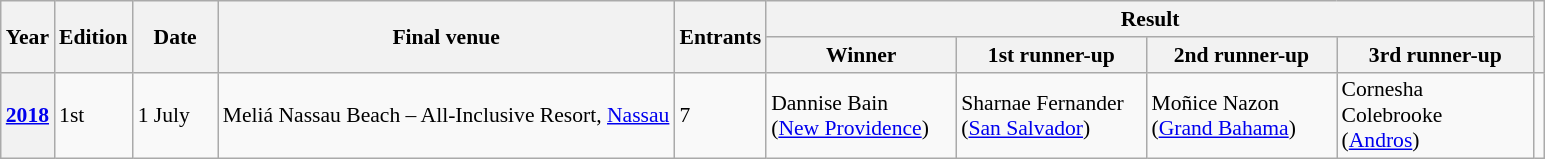<table class="wikitable defaultcenter col3left col4left" style="font-size:90%;">
<tr>
<th rowspan=2>Year</th>
<th rowspan=2>Edition</th>
<th rowspan=2 width=50px>Date</th>
<th rowspan=2>Final venue</th>
<th rowspan=2>Entrants</th>
<th colspan=4>Result</th>
<th rowspan=2></th>
</tr>
<tr>
<th width=120px>Winner</th>
<th width=120px>1st runner-up</th>
<th width=120px>2nd runner-up</th>
<th width=125px>3rd runner-up</th>
</tr>
<tr>
<th><a href='#'>2018</a></th>
<td>1st</td>
<td>1 July</td>
<td>Meliá Nassau Beach – All-Inclusive Resort, <a href='#'>Nassau</a></td>
<td>7</td>
<td>Dannise Bain<br>(<a href='#'>New Providence</a>)</td>
<td>Sharnae Fernander<br>(<a href='#'>San Salvador</a>)</td>
<td>Moñice Nazon<br>(<a href='#'>Grand Bahama</a>)</td>
<td>Cornesha Colebrooke<br>(<a href='#'>Andros</a>)</td>
<td></td>
</tr>
</table>
